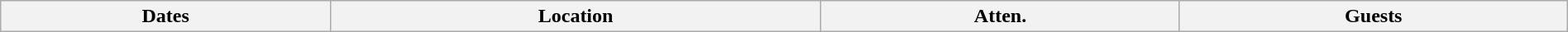<table class="wikitable" style="width:100%;">
<tr>
<th>Dates</th>
<th>Location</th>
<th>Atten.</th>
<th>Guests<br></th>
</tr>
</table>
